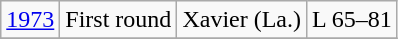<table class="wikitable">
<tr align="center">
<td><a href='#'>1973</a></td>
<td>First round</td>
<td>Xavier (La.)</td>
<td>L 65–81</td>
</tr>
<tr align="center">
</tr>
</table>
